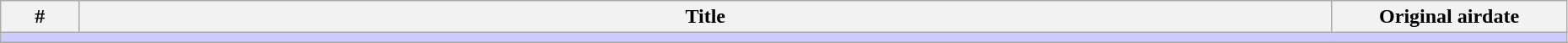<table class="wikitable" width="98%" style="background:#FFF">
<tr>
<th width="5%">#</th>
<th>Title</th>
<th width="15%">Original airdate</th>
</tr>
<tr>
<td colspan="4" bgcolor="#CCF"></td>
</tr>
<tr>
</tr>
</table>
